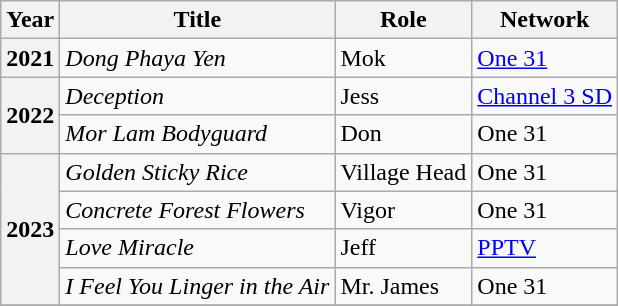<table class="wikitable plainrowheaders sortable">
<tr>
<th scope="col">Year</th>
<th scope="col">Title</th>
<th scope="col">Role</th>
<th scope="col">Network</th>
</tr>
<tr>
<th scope="row">2021</th>
<td><em>Dong Phaya Yen</em></td>
<td>Mok</td>
<td><a href='#'>One 31</a></td>
</tr>
<tr>
<th scope="row" rowspan=2>2022</th>
<td><em>Deception</em></td>
<td>Jess</td>
<td><a href='#'>Channel 3 SD</a></td>
</tr>
<tr>
<td><em>Mor Lam Bodyguard</em></td>
<td>Don</td>
<td>One 31</td>
</tr>
<tr>
<th scope="row" rowspan=4>2023</th>
<td><em>Golden Sticky Rice</em></td>
<td>Village Head</td>
<td>One 31</td>
</tr>
<tr>
<td><em>Concrete Forest Flowers</em></td>
<td>Vigor</td>
<td>One 31</td>
</tr>
<tr>
<td><em>Love Miracle</em></td>
<td>Jeff</td>
<td><a href='#'>PPTV</a></td>
</tr>
<tr>
<td><em>I Feel You Linger in the Air</em></td>
<td>Mr. James</td>
<td>One 31</td>
</tr>
<tr>
</tr>
</table>
